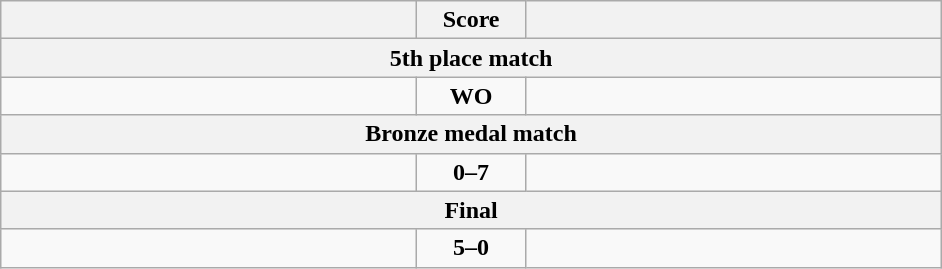<table class="wikitable" style="text-align: left;">
<tr>
<th align="right" width="270"></th>
<th width="65">Score</th>
<th align="left" width="270"></th>
</tr>
<tr>
<th colspan="3">5th place match</th>
</tr>
<tr>
<td><strong></strong></td>
<td align=center><strong>WO</strong></td>
<td></td>
</tr>
<tr>
<th colspan="3">Bronze medal match</th>
</tr>
<tr>
<td></td>
<td align=center><strong>0–7</strong></td>
<td><strong></strong></td>
</tr>
<tr>
<th colspan="3">Final</th>
</tr>
<tr>
<td><strong></strong></td>
<td align=center><strong>5–0</strong></td>
<td></td>
</tr>
</table>
